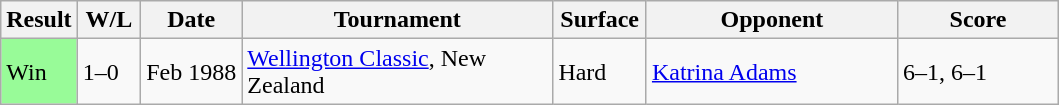<table class="sortable wikitable">
<tr>
<th style="width:40px">Result</th>
<th style="width:35px" class="unsortable">W/L</th>
<th style="width:60px">Date</th>
<th style="width:200px">Tournament</th>
<th style="width:55px">Surface</th>
<th style="width:160px">Opponent</th>
<th style="width:100px" class="unsortable">Score</th>
</tr>
<tr>
<td style="background:#98fb98;">Win</td>
<td>1–0</td>
<td>Feb 1988</td>
<td><a href='#'>Wellington Classic</a>, New Zealand</td>
<td>Hard</td>
<td> <a href='#'>Katrina Adams</a></td>
<td>6–1, 6–1</td>
</tr>
</table>
